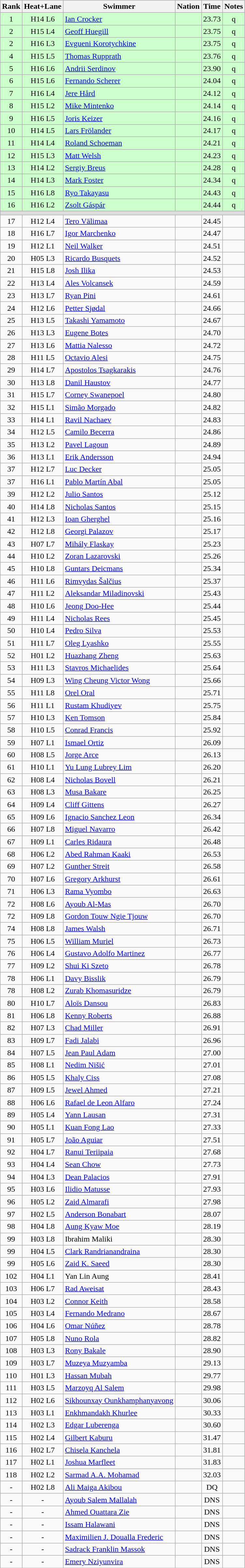<table class="wikitable sortable" style="text-align:center">
<tr>
<th>Rank</th>
<th>Heat+Lane</th>
<th>Swimmer</th>
<th>Nation</th>
<th>Time</th>
<th>Notes</th>
</tr>
<tr bgcolor=ccffcc>
<td>1</td>
<td>H14 L6</td>
<td align=left><a href='#'>Ian Crocker</a></td>
<td align=left></td>
<td>23.73</td>
<td>q</td>
</tr>
<tr bgcolor=ccffcc>
<td>2</td>
<td>H15 L4</td>
<td align=left><a href='#'>Geoff Huegill</a></td>
<td align=left></td>
<td>23.75</td>
<td>q</td>
</tr>
<tr bgcolor=ccffcc>
<td>2</td>
<td>H16 L3</td>
<td align=left><a href='#'>Evgueni Korotychkine</a></td>
<td align=left></td>
<td>23.75</td>
<td>q</td>
</tr>
<tr bgcolor=ccffcc>
<td>4</td>
<td>H15 L5</td>
<td align=left><a href='#'>Thomas Rupprath</a></td>
<td align=left></td>
<td>23.76</td>
<td>q</td>
</tr>
<tr bgcolor=ccffcc>
<td>5</td>
<td>H16 L6</td>
<td align=left><a href='#'>Andrii Serdinov</a></td>
<td align=left></td>
<td>23.90</td>
<td>q</td>
</tr>
<tr bgcolor=ccffcc>
<td>6</td>
<td>H15 L6</td>
<td align=left><a href='#'>Fernando Scherer</a></td>
<td align=left></td>
<td>24.04</td>
<td>q</td>
</tr>
<tr bgcolor=ccffcc>
<td>7</td>
<td>H16 L4</td>
<td align=left><a href='#'>Jere Hård</a></td>
<td align=left></td>
<td>24.12</td>
<td>q</td>
</tr>
<tr bgcolor=ccffcc>
<td>8</td>
<td>H15 L2</td>
<td align=left><a href='#'>Mike Mintenko</a></td>
<td align=left></td>
<td>24.14</td>
<td>q</td>
</tr>
<tr bgcolor=ccffcc>
<td>9</td>
<td>H16 L5</td>
<td align=left><a href='#'>Joris Keizer</a></td>
<td align=left></td>
<td>24.16</td>
<td>q</td>
</tr>
<tr bgcolor=ccffcc>
<td>10</td>
<td>H14 L5</td>
<td align=left><a href='#'>Lars Frölander</a></td>
<td align=left></td>
<td>24.17</td>
<td>q</td>
</tr>
<tr bgcolor=ccffcc>
<td>11</td>
<td>H14 L4</td>
<td align=left><a href='#'>Roland Schoeman</a></td>
<td align=left></td>
<td>24.21</td>
<td>q</td>
</tr>
<tr bgcolor=ccffcc>
<td>12</td>
<td>H15 L3</td>
<td align=left><a href='#'>Matt Welsh</a></td>
<td align=left></td>
<td>24.23</td>
<td>q</td>
</tr>
<tr bgcolor=ccffcc>
<td>13</td>
<td>H14 L2</td>
<td align=left><a href='#'>Sergiy Breus</a></td>
<td align=left></td>
<td>24.28</td>
<td>q</td>
</tr>
<tr bgcolor=ccffcc>
<td>14</td>
<td>H14 L3</td>
<td align=left><a href='#'>Mark Foster</a></td>
<td align=left></td>
<td>24.34</td>
<td>q</td>
</tr>
<tr bgcolor=ccffcc>
<td>15</td>
<td>H16 L8</td>
<td align=left><a href='#'>Ryo Takayasu</a></td>
<td align=left></td>
<td>24.43</td>
<td>q</td>
</tr>
<tr bgcolor=ccffcc>
<td>16</td>
<td>H16 L2</td>
<td align=left><a href='#'>Zsolt Gáspár</a></td>
<td align=left></td>
<td>24.44</td>
<td>q</td>
</tr>
<tr bgcolor=#DDDDDD>
<td colspan=6></td>
</tr>
<tr>
<td>17</td>
<td>H12 L4</td>
<td align=left><a href='#'>Tero Välimaa</a></td>
<td align=left></td>
<td>24.45</td>
<td></td>
</tr>
<tr>
<td>18</td>
<td>H16 L7</td>
<td align=left><a href='#'>Igor Marchenko</a></td>
<td align=left></td>
<td>24.47</td>
<td></td>
</tr>
<tr>
<td>19</td>
<td>H12 L1</td>
<td align=left><a href='#'>Neil Walker</a></td>
<td align=left></td>
<td>24.51</td>
<td></td>
</tr>
<tr>
<td>20</td>
<td>H05 L3</td>
<td align=left><a href='#'>Ricardo Busquets</a></td>
<td align=left></td>
<td>24.52</td>
<td></td>
</tr>
<tr>
<td>21</td>
<td>H15 L8</td>
<td align=left><a href='#'>Josh Ilika</a></td>
<td align=left></td>
<td>24.53</td>
<td></td>
</tr>
<tr>
<td>22</td>
<td>H13 L4</td>
<td align=left><a href='#'>Ales Volcansek</a></td>
<td align=left></td>
<td>24.59</td>
<td></td>
</tr>
<tr>
<td>23</td>
<td>H13 L7</td>
<td align=left><a href='#'>Ryan Pini</a></td>
<td align=left></td>
<td>24.61</td>
<td></td>
</tr>
<tr>
<td>24</td>
<td>H12 L6</td>
<td align=left><a href='#'>Petter Sjødal</a></td>
<td align=left></td>
<td>24.66</td>
<td></td>
</tr>
<tr>
<td>25</td>
<td>H13 L5</td>
<td align=left><a href='#'>Takashi Yamamoto</a></td>
<td align=left></td>
<td>24.67</td>
<td></td>
</tr>
<tr>
<td>26</td>
<td>H13 L3</td>
<td align=left><a href='#'>Eugene Botes</a></td>
<td align=left></td>
<td>24.70</td>
<td></td>
</tr>
<tr>
<td>27</td>
<td>H13 L6</td>
<td align=left><a href='#'>Mattia Nalesso</a></td>
<td align=left></td>
<td>24.72</td>
<td></td>
</tr>
<tr>
<td>28</td>
<td>H11 L5</td>
<td align=left><a href='#'>Octavio Alesi</a></td>
<td align=left></td>
<td>24.75</td>
<td></td>
</tr>
<tr>
<td>29</td>
<td>H14 L7</td>
<td align=left><a href='#'>Apostolos Tsagkarakis</a></td>
<td align=left></td>
<td>24.76</td>
<td></td>
</tr>
<tr>
<td>30</td>
<td>H13 L8</td>
<td align=left><a href='#'>Danil Haustov</a></td>
<td align=left></td>
<td>24.77</td>
<td></td>
</tr>
<tr>
<td>31</td>
<td>H15 L7</td>
<td align=left><a href='#'>Corney Swanepoel</a></td>
<td align=left></td>
<td>24.80</td>
<td></td>
</tr>
<tr>
<td>32</td>
<td>H15 L1</td>
<td align=left><a href='#'>Simão Morgado</a></td>
<td align=left></td>
<td>24.82</td>
<td></td>
</tr>
<tr>
<td>33</td>
<td>H14 L1</td>
<td align=left><a href='#'>Ravil Nachaev</a></td>
<td align=left></td>
<td>24.83</td>
<td></td>
</tr>
<tr>
<td>34</td>
<td>H12 L5</td>
<td align=left><a href='#'>Camilo Becerra</a></td>
<td align=left></td>
<td>24.86</td>
<td></td>
</tr>
<tr>
<td>35</td>
<td>H13 L2</td>
<td align=left><a href='#'>Pavel Lagoun</a></td>
<td align=left></td>
<td>24.89</td>
<td></td>
</tr>
<tr>
<td>36</td>
<td>H13 L1</td>
<td align=left><a href='#'>Erik Andersson</a></td>
<td align=left></td>
<td>24.94</td>
<td></td>
</tr>
<tr>
<td>37</td>
<td>H12 L7</td>
<td align=left><a href='#'>Luc Decker</a></td>
<td align=left></td>
<td>25.05</td>
<td></td>
</tr>
<tr>
<td>37</td>
<td>H16 L1</td>
<td align=left><a href='#'>Pablo Martín Abal</a></td>
<td align=left></td>
<td>25.05</td>
<td></td>
</tr>
<tr>
<td>39</td>
<td>H12 L2</td>
<td align=left><a href='#'>Julio Santos</a></td>
<td align=left></td>
<td>25.12</td>
<td></td>
</tr>
<tr>
<td>40</td>
<td>H14 L8</td>
<td align=left><a href='#'>Nicholas Santos</a></td>
<td align=left></td>
<td>25.15</td>
<td></td>
</tr>
<tr>
<td>41</td>
<td>H12 L3</td>
<td align=left><a href='#'>Ioan Gherghel</a></td>
<td align=left></td>
<td>25.16</td>
<td></td>
</tr>
<tr>
<td>42</td>
<td>H12 L8</td>
<td align=left><a href='#'>Georgi Palazov</a></td>
<td align=left></td>
<td>25.17</td>
<td></td>
</tr>
<tr>
<td>43</td>
<td>H07 L7</td>
<td align=left><a href='#'>Mihály Flaskay</a></td>
<td align=left></td>
<td>25.23</td>
<td></td>
</tr>
<tr>
<td>44</td>
<td>H10 L2</td>
<td align=left><a href='#'>Zoran Lazarovski</a></td>
<td align=left></td>
<td>25.26</td>
<td></td>
</tr>
<tr>
<td>45</td>
<td>H10 L8</td>
<td align=left><a href='#'>Guntars Deicmans</a></td>
<td align=left></td>
<td>25.34</td>
<td></td>
</tr>
<tr>
<td>46</td>
<td>H11 L6</td>
<td align=left><a href='#'>Rimvydas Šalčius</a></td>
<td align=left></td>
<td>25.37</td>
<td></td>
</tr>
<tr>
<td>47</td>
<td>H11 L2</td>
<td align=left><a href='#'>Aleksandar Miladinovski</a></td>
<td align=left></td>
<td>25.43</td>
<td></td>
</tr>
<tr>
<td>48</td>
<td>H10 L6</td>
<td align=left><a href='#'>Jeong Doo-Hee</a></td>
<td align=left></td>
<td>25.44</td>
<td></td>
</tr>
<tr>
<td>49</td>
<td>H11 L4</td>
<td align=left><a href='#'>Nicholas Rees</a></td>
<td align=left></td>
<td>25.45</td>
<td></td>
</tr>
<tr>
<td>50</td>
<td>H10 L4</td>
<td align=left><a href='#'>Pedro Silva</a></td>
<td align=left></td>
<td>25.53</td>
<td></td>
</tr>
<tr>
<td>51</td>
<td>H11 L7</td>
<td align=left><a href='#'>Oleg Lyashko</a></td>
<td align=left></td>
<td>25.55</td>
<td></td>
</tr>
<tr>
<td>52</td>
<td>H01 L2</td>
<td align=left><a href='#'>Huazhang Zheng</a></td>
<td align=left></td>
<td>25.63</td>
<td></td>
</tr>
<tr>
<td>53</td>
<td>H11 L3</td>
<td align=left><a href='#'>Stavros Michaelides</a></td>
<td align=left></td>
<td>25.64</td>
<td></td>
</tr>
<tr>
<td>54</td>
<td>H09 L3</td>
<td align=left><a href='#'>Wing Cheung Victor Wong</a></td>
<td align=left></td>
<td>25.66</td>
<td></td>
</tr>
<tr>
<td>55</td>
<td>H11 L8</td>
<td align=left><a href='#'>Orel Oral</a></td>
<td align=left></td>
<td>25.71</td>
<td></td>
</tr>
<tr>
<td>56</td>
<td>H11 L1</td>
<td align=left><a href='#'>Rustam Khudiyev</a></td>
<td align=left></td>
<td>25.75</td>
<td></td>
</tr>
<tr>
<td>57</td>
<td>H10 L3</td>
<td align=left><a href='#'>Ken Tomson</a></td>
<td align=left></td>
<td>25.84</td>
<td></td>
</tr>
<tr>
<td>58</td>
<td>H10 L5</td>
<td align=left><a href='#'>Conrad Francis</a></td>
<td align=left></td>
<td>25.92</td>
<td></td>
</tr>
<tr>
<td>59</td>
<td>H07 L1</td>
<td align=left><a href='#'>Ismael Ortiz</a></td>
<td align=left></td>
<td>26.09</td>
<td></td>
</tr>
<tr>
<td>60</td>
<td>H08 L5</td>
<td align=left><a href='#'>Jorge Arce</a></td>
<td align=left></td>
<td>26.13</td>
<td></td>
</tr>
<tr>
<td>61</td>
<td>H10 L1</td>
<td align=left><a href='#'>Yu Lung Lubrey Lim</a></td>
<td align=left></td>
<td>26.20</td>
<td></td>
</tr>
<tr>
<td>62</td>
<td>H08 L4</td>
<td align=left><a href='#'>Nicholas Bovell</a></td>
<td align=left></td>
<td>26.21</td>
<td></td>
</tr>
<tr>
<td>63</td>
<td>H08 L3</td>
<td align=left><a href='#'>Musa Bakare</a></td>
<td align=left></td>
<td>26.25</td>
<td></td>
</tr>
<tr>
<td>64</td>
<td>H09 L4</td>
<td align=left><a href='#'>Cliff Gittens</a></td>
<td align=left></td>
<td>26.27</td>
<td></td>
</tr>
<tr>
<td>65</td>
<td>H09 L6</td>
<td align=left><a href='#'>Ignacio Sanchez Leon</a></td>
<td align=left></td>
<td>26.34</td>
<td></td>
</tr>
<tr>
<td>66</td>
<td>H07 L8</td>
<td align=left><a href='#'>Miguel Navarro</a></td>
<td align=left></td>
<td>26.42</td>
<td></td>
</tr>
<tr>
<td>67</td>
<td>H09 L1</td>
<td align=left><a href='#'>Carles Ridaura</a></td>
<td align=left></td>
<td>26.48</td>
<td></td>
</tr>
<tr>
<td>68</td>
<td>H06 L2</td>
<td align=left><a href='#'>Abed Rahman Kaaki</a></td>
<td align=left></td>
<td>26.53</td>
<td></td>
</tr>
<tr>
<td>69</td>
<td>H07 L2</td>
<td align=left><a href='#'>Gunther Streit</a></td>
<td align=left></td>
<td>26.58</td>
<td></td>
</tr>
<tr>
<td>70</td>
<td>H07 L6</td>
<td align=left><a href='#'>Gregory Arkhurst</a></td>
<td align=left></td>
<td>26.61</td>
<td></td>
</tr>
<tr>
<td>71</td>
<td>H06 L3</td>
<td align=left><a href='#'>Rama Vyombo</a></td>
<td align=left></td>
<td>26.63</td>
<td></td>
</tr>
<tr>
<td>72</td>
<td>H08 L6</td>
<td align=left><a href='#'>Ayoub Al-Mas</a></td>
<td align=left></td>
<td>26.70</td>
<td></td>
</tr>
<tr>
<td>72</td>
<td>H09 L8</td>
<td align=left><a href='#'>Gordon Touw Ngie Tjouw</a></td>
<td align=left></td>
<td>26.70</td>
<td></td>
</tr>
<tr>
<td>74</td>
<td>H08 L8</td>
<td align=left><a href='#'>James Walsh</a></td>
<td align=left></td>
<td>26.71</td>
<td></td>
</tr>
<tr>
<td>75</td>
<td>H06 L5</td>
<td align=left><a href='#'>William Muriel</a></td>
<td align=left></td>
<td>26.73</td>
<td></td>
</tr>
<tr>
<td>76</td>
<td>H06 L4</td>
<td align=left><a href='#'>Gustavo Adolfo Martinez</a></td>
<td align=left></td>
<td>26.77</td>
<td></td>
</tr>
<tr>
<td>77</td>
<td>H09 L2</td>
<td align=left><a href='#'>Shui Ki Szeto</a></td>
<td align=left></td>
<td>26.78</td>
<td></td>
</tr>
<tr>
<td>78</td>
<td>H06 L1</td>
<td align=left><a href='#'>Davy Bisslik</a></td>
<td align=left></td>
<td>26.79</td>
<td></td>
</tr>
<tr>
<td>78</td>
<td>H08 L2</td>
<td align=left><a href='#'>Zurab Khomasuridze</a></td>
<td align=left></td>
<td>26.79</td>
<td></td>
</tr>
<tr>
<td>80</td>
<td>H10 L7</td>
<td align=left><a href='#'>Aloïs Dansou</a></td>
<td align=left></td>
<td>26.83</td>
<td></td>
</tr>
<tr>
<td>81</td>
<td>H06 L8</td>
<td align=left><a href='#'>Kenny Roberts</a></td>
<td align=left></td>
<td>26.88</td>
<td></td>
</tr>
<tr>
<td>82</td>
<td>H07 L3</td>
<td align=left><a href='#'>Chad Miller</a></td>
<td align=left></td>
<td>26.91</td>
<td></td>
</tr>
<tr>
<td>83</td>
<td>H09 L7</td>
<td align=left><a href='#'>Fadi Jalabi</a></td>
<td align=left></td>
<td>26.96</td>
<td></td>
</tr>
<tr>
<td>84</td>
<td>H07 L5</td>
<td align=left><a href='#'>Jean Paul Adam</a></td>
<td align=left></td>
<td>27.00</td>
<td></td>
</tr>
<tr>
<td>85</td>
<td>H08 L1</td>
<td align=left><a href='#'>Nedim Nišić</a></td>
<td align=left></td>
<td>27.01</td>
<td></td>
</tr>
<tr>
<td>86</td>
<td>H05 L5</td>
<td align=left><a href='#'>Khaly Ciss</a></td>
<td align=left></td>
<td>27.08</td>
<td></td>
</tr>
<tr>
<td>87</td>
<td>H09 L5</td>
<td align=left><a href='#'>Jewel Ahmed</a></td>
<td align=left></td>
<td>27.21</td>
<td></td>
</tr>
<tr>
<td>88</td>
<td>H06 L6</td>
<td align=left><a href='#'>Rafael de Leon Alfaro</a></td>
<td align=left></td>
<td>27.24</td>
<td></td>
</tr>
<tr>
<td>89</td>
<td>H05 L4</td>
<td align=left><a href='#'>Yann Lausan</a></td>
<td align=left></td>
<td>27.31</td>
<td></td>
</tr>
<tr>
<td>90</td>
<td>H05 L1</td>
<td align=left><a href='#'>Kuan Fong Lao</a></td>
<td align=left></td>
<td>27.33</td>
<td></td>
</tr>
<tr>
<td>91</td>
<td>H05 L7</td>
<td align=left><a href='#'>João Aguiar</a></td>
<td align=left></td>
<td>27.51</td>
<td></td>
</tr>
<tr>
<td>92</td>
<td>H04 L7</td>
<td align=left><a href='#'>Ranui Teriipaia</a></td>
<td align=left></td>
<td>27.68</td>
<td></td>
</tr>
<tr>
<td>93</td>
<td>H04 L4</td>
<td align=left><a href='#'>Sean Chow</a></td>
<td align=left></td>
<td>27.73</td>
<td></td>
</tr>
<tr>
<td>94</td>
<td>H04 L3</td>
<td align=left><a href='#'>Dean Palacios</a></td>
<td align=left></td>
<td>27.91</td>
<td></td>
</tr>
<tr>
<td>95</td>
<td>H03 L6</td>
<td align=left><a href='#'>Ilidio Matusse</a></td>
<td align=left></td>
<td>27.93</td>
<td></td>
</tr>
<tr>
<td>96</td>
<td>H05 L2</td>
<td align=left><a href='#'>Zaid Almarafi</a></td>
<td align=left></td>
<td>27.98</td>
<td></td>
</tr>
<tr>
<td>97</td>
<td>H02 L5</td>
<td align=left><a href='#'>Anderson Bonabart</a></td>
<td align=left></td>
<td>28.07</td>
<td></td>
</tr>
<tr>
<td>98</td>
<td>H04 L8</td>
<td align=left><a href='#'>Aung Kyaw Moe</a></td>
<td align=left></td>
<td>28.19</td>
<td></td>
</tr>
<tr>
<td>99</td>
<td>H03 L8</td>
<td align=left>Ibrahim Maliki</td>
<td align=left></td>
<td>28.30</td>
<td></td>
</tr>
<tr>
<td>99</td>
<td>H04 L5</td>
<td align=left><a href='#'>Clark Randrianandraina</a></td>
<td align=left></td>
<td>28.30</td>
<td></td>
</tr>
<tr>
<td>99</td>
<td>H05 L6</td>
<td align=left><a href='#'>Zaid K. Saeed</a></td>
<td align=left></td>
<td>28.30</td>
<td></td>
</tr>
<tr>
<td>102</td>
<td>H04 L1</td>
<td align=left>Yan Lin Aung</td>
<td align=left></td>
<td>28.41</td>
<td></td>
</tr>
<tr>
<td>103</td>
<td>H06 L7</td>
<td align=left><a href='#'>Rad Aweisat</a></td>
<td align=left></td>
<td>28.43</td>
<td></td>
</tr>
<tr>
<td>104</td>
<td>H03 L2</td>
<td align=left><a href='#'>Connor Keith</a></td>
<td align=left></td>
<td>28.58</td>
<td></td>
</tr>
<tr>
<td>105</td>
<td>H03 L4</td>
<td align=left><a href='#'>Fernando Medrano</a></td>
<td align=left></td>
<td>28.67</td>
<td></td>
</tr>
<tr>
<td>106</td>
<td>H04 L6</td>
<td align=left><a href='#'>Omar Núñez</a></td>
<td align=left></td>
<td>28.78</td>
<td></td>
</tr>
<tr>
<td>107</td>
<td>H05 L8</td>
<td align=left><a href='#'>Nuno Rola</a></td>
<td align=left></td>
<td>28.82</td>
<td></td>
</tr>
<tr>
<td>108</td>
<td>H03 L3</td>
<td align=left><a href='#'>Rony Bakale</a></td>
<td align=left></td>
<td>28.90</td>
<td></td>
</tr>
<tr>
<td>109</td>
<td>H03 L7</td>
<td align=left><a href='#'>Muzeya Muzyamba</a></td>
<td align=left></td>
<td>29.13</td>
<td></td>
</tr>
<tr>
<td>110</td>
<td>H01 L3</td>
<td align=left><a href='#'>Hassan Mubah</a></td>
<td align=left></td>
<td>29.77</td>
<td></td>
</tr>
<tr>
<td>111</td>
<td>H03 L5</td>
<td align=left><a href='#'>Marzoyq Al Salem</a></td>
<td align=left></td>
<td>29.98</td>
<td></td>
</tr>
<tr>
<td>112</td>
<td>H02 L6</td>
<td align=left><a href='#'>Sikhounxay Ounkhamphanyavong</a></td>
<td align=left></td>
<td>30.06</td>
<td></td>
</tr>
<tr>
<td>113</td>
<td>H03 L1</td>
<td align=left><a href='#'>Enkhmandakh Khurlee</a></td>
<td align=left></td>
<td>30.33</td>
<td></td>
</tr>
<tr>
<td>114</td>
<td>H02 L3</td>
<td align=left><a href='#'>Edgar Luberenga</a></td>
<td align=left></td>
<td>30.60</td>
<td></td>
</tr>
<tr>
<td>115</td>
<td>H02 L4</td>
<td align=left><a href='#'>Gilbert Kaburu</a></td>
<td align=left></td>
<td>31.47</td>
<td></td>
</tr>
<tr>
<td>116</td>
<td>H02 L7</td>
<td align=left><a href='#'>Chisela Kanchela</a></td>
<td align=left></td>
<td>31.81</td>
<td></td>
</tr>
<tr>
<td>117</td>
<td>H02 L1</td>
<td align=left><a href='#'>Joshua Marfleet</a></td>
<td align=left></td>
<td>31.83</td>
<td></td>
</tr>
<tr>
<td>118</td>
<td>H02 L2</td>
<td align=left><a href='#'>Sarmad A.A. Mohamad</a></td>
<td align=left></td>
<td>32.03</td>
<td></td>
</tr>
<tr>
<td>-</td>
<td>H02 L8</td>
<td align=left><a href='#'>Ali Maiga Akibou</a></td>
<td align=left></td>
<td>DQ</td>
<td></td>
</tr>
<tr>
<td>-</td>
<td>-</td>
<td align=left><a href='#'>Ayoub Salem Mallalah</a></td>
<td align=left></td>
<td>DNS</td>
<td></td>
</tr>
<tr>
<td>-</td>
<td>-</td>
<td align=left><a href='#'>Ahmed Ouattara Zie</a></td>
<td align=left></td>
<td>DNS</td>
<td></td>
</tr>
<tr>
<td>-</td>
<td>-</td>
<td align=left><a href='#'>Issam Halawani</a></td>
<td align=left></td>
<td>DNS</td>
<td></td>
</tr>
<tr>
<td>-</td>
<td>-</td>
<td align=left><a href='#'>Maximilien J. Doualla Frederic</a></td>
<td align=left></td>
<td>DNS</td>
<td></td>
</tr>
<tr>
<td>-</td>
<td>-</td>
<td align=left><a href='#'>Sadrack Franklin Massok</a></td>
<td align=left></td>
<td>DNS</td>
<td></td>
</tr>
<tr>
<td>-</td>
<td>-</td>
<td align=left><a href='#'>Emery Nziyunvira</a></td>
<td align=left></td>
<td>DNS</td>
<td></td>
</tr>
<tr>
</tr>
</table>
